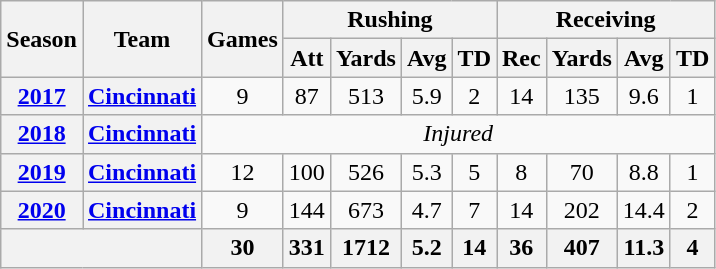<table class="wikitable" style="text-align:center;">
<tr>
<th rowspan="2">Season</th>
<th rowspan="2">Team</th>
<th rowspan="2">Games</th>
<th colspan="4">Rushing</th>
<th colspan="4">Receiving</th>
</tr>
<tr>
<th>Att</th>
<th>Yards</th>
<th>Avg</th>
<th>TD</th>
<th>Rec</th>
<th>Yards</th>
<th>Avg</th>
<th>TD</th>
</tr>
<tr>
<th><a href='#'>2017</a></th>
<th><a href='#'>Cincinnati</a></th>
<td>9</td>
<td>87</td>
<td>513</td>
<td>5.9</td>
<td>2</td>
<td>14</td>
<td>135</td>
<td>9.6</td>
<td>1</td>
</tr>
<tr>
<th><a href='#'>2018</a></th>
<th><a href='#'>Cincinnati</a></th>
<td colspan="9"><em>Injured</em></td>
</tr>
<tr>
<th><a href='#'>2019</a></th>
<th><a href='#'>Cincinnati</a></th>
<td>12</td>
<td>100</td>
<td>526</td>
<td>5.3</td>
<td>5</td>
<td>8</td>
<td>70</td>
<td>8.8</td>
<td>1</td>
</tr>
<tr>
<th><a href='#'>2020</a></th>
<th><a href='#'>Cincinnati</a></th>
<td>9</td>
<td>144</td>
<td>673</td>
<td>4.7</td>
<td>7</td>
<td>14</td>
<td>202</td>
<td>14.4</td>
<td>2</td>
</tr>
<tr>
<th colspan="2"></th>
<th>30</th>
<th>331</th>
<th>1712</th>
<th>5.2</th>
<th>14</th>
<th>36</th>
<th>407</th>
<th>11.3</th>
<th>4</th>
</tr>
</table>
